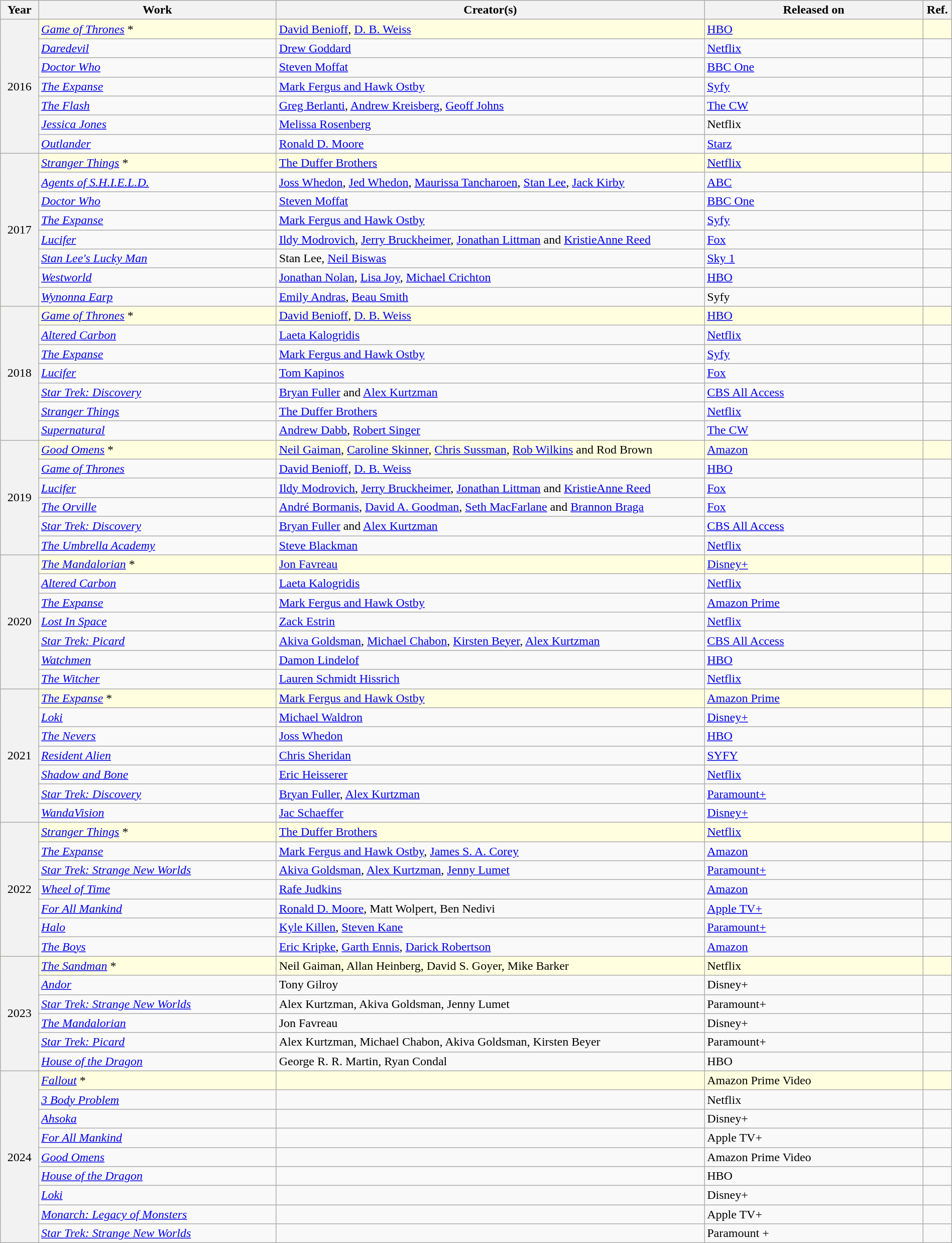<table class="wikitable mw-collapsible" style="width:100%; margin:1em auto 1em auto;">
<tr>
<th style="width:4%;" scope="col">Year</th>
<th style="width:25%;" scope="col">Work</th>
<th style="width:45%;" scope="col" class="unsortable">Creator(s)</th>
<th style="width:23%;" scope="col" class="unsortable">Released on</th>
<th style="width:3%;" scope="col" class="unsortable">Ref.</th>
</tr>
<tr style="background:lightyellow;">
<th scope="row" rowspan="7" style="text-align:center; font-weight:normal;">2016</th>
<td><em><a href='#'>Game of Thrones</a></em> *</td>
<td><a href='#'>David Benioff</a>, <a href='#'>D. B. Weiss</a></td>
<td><a href='#'>HBO</a></td>
<td></td>
</tr>
<tr>
<td><em><a href='#'>Daredevil</a></em></td>
<td><a href='#'>Drew Goddard</a></td>
<td><a href='#'>Netflix</a></td>
<td></td>
</tr>
<tr>
<td><em><a href='#'>Doctor Who</a></em></td>
<td><a href='#'>Steven Moffat</a></td>
<td><a href='#'>BBC One</a></td>
<td></td>
</tr>
<tr>
<td><em><a href='#'>The Expanse</a></em></td>
<td><a href='#'>Mark Fergus and Hawk Ostby</a></td>
<td><a href='#'>Syfy</a></td>
<td></td>
</tr>
<tr>
<td><em><a href='#'>The Flash</a></em></td>
<td><a href='#'>Greg Berlanti</a>, <a href='#'>Andrew Kreisberg</a>, <a href='#'>Geoff Johns</a></td>
<td><a href='#'>The CW</a></td>
<td></td>
</tr>
<tr>
<td><em><a href='#'>Jessica Jones</a></em></td>
<td><a href='#'>Melissa Rosenberg</a></td>
<td>Netflix</td>
<td></td>
</tr>
<tr>
<td><em><a href='#'>Outlander</a></em></td>
<td><a href='#'>Ronald D. Moore</a></td>
<td><a href='#'>Starz</a></td>
<td></td>
</tr>
<tr style="background:lightyellow;">
<th scope="row" rowspan="8" style="text-align:center; font-weight:normal;">2017</th>
<td><em><a href='#'>Stranger Things</a></em> *</td>
<td><a href='#'>The Duffer Brothers</a></td>
<td><a href='#'>Netflix</a></td>
<td></td>
</tr>
<tr>
<td><em><a href='#'>Agents of S.H.I.E.L.D.</a></em></td>
<td><a href='#'>Joss Whedon</a>, <a href='#'>Jed Whedon</a>, <a href='#'>Maurissa Tancharoen</a>, <a href='#'>Stan Lee</a>, <a href='#'>Jack Kirby</a></td>
<td><a href='#'>ABC</a></td>
<td></td>
</tr>
<tr>
<td><em><a href='#'>Doctor Who</a></em></td>
<td><a href='#'>Steven Moffat</a></td>
<td><a href='#'>BBC One</a></td>
<td></td>
</tr>
<tr>
<td><em><a href='#'>The Expanse</a></em></td>
<td><a href='#'>Mark Fergus and Hawk Ostby</a></td>
<td><a href='#'>Syfy</a></td>
<td></td>
</tr>
<tr>
<td><em><a href='#'>Lucifer</a></em></td>
<td><a href='#'>Ildy Modrovich</a>, <a href='#'>Jerry Bruckheimer</a>, <a href='#'>Jonathan Littman</a> and <a href='#'>KristieAnne Reed</a></td>
<td><a href='#'>Fox</a></td>
<td></td>
</tr>
<tr>
<td><em><a href='#'>Stan Lee's Lucky Man</a></em></td>
<td>Stan Lee, <a href='#'>Neil Biswas</a></td>
<td><a href='#'>Sky 1</a></td>
<td></td>
</tr>
<tr>
<td><em><a href='#'>Westworld</a></em></td>
<td><a href='#'>Jonathan Nolan</a>, <a href='#'>Lisa Joy</a>, <a href='#'>Michael Crichton</a></td>
<td><a href='#'>HBO</a></td>
<td></td>
</tr>
<tr>
<td><em><a href='#'>Wynonna Earp</a></em></td>
<td><a href='#'>Emily Andras</a>, <a href='#'>Beau Smith</a></td>
<td>Syfy</td>
<td></td>
</tr>
<tr style="background:lightyellow;">
<th scope="row" rowspan="7" style="text-align:center; font-weight:normal;">2018</th>
<td><em><a href='#'>Game of Thrones</a></em> *</td>
<td><a href='#'>David Benioff</a>, <a href='#'>D. B. Weiss</a></td>
<td><a href='#'>HBO</a></td>
<td></td>
</tr>
<tr>
<td><em><a href='#'>Altered Carbon</a></em></td>
<td><a href='#'>Laeta Kalogridis</a></td>
<td><a href='#'>Netflix</a></td>
<td></td>
</tr>
<tr>
<td><em><a href='#'>The Expanse</a></em></td>
<td><a href='#'>Mark Fergus and Hawk Ostby</a></td>
<td><a href='#'>Syfy</a></td>
<td></td>
</tr>
<tr>
<td><em><a href='#'>Lucifer</a></em></td>
<td><a href='#'>Tom Kapinos</a></td>
<td><a href='#'>Fox</a></td>
<td></td>
</tr>
<tr>
<td><em><a href='#'>Star Trek: Discovery</a></em></td>
<td><a href='#'>Bryan Fuller</a> and <a href='#'>Alex Kurtzman</a></td>
<td><a href='#'>CBS All Access</a></td>
<td></td>
</tr>
<tr>
<td><em><a href='#'>Stranger Things</a></em></td>
<td><a href='#'>The Duffer Brothers</a></td>
<td><a href='#'>Netflix</a></td>
<td></td>
</tr>
<tr>
<td><em><a href='#'>Supernatural</a></em></td>
<td><a href='#'>Andrew Dabb</a>, <a href='#'>Robert Singer</a></td>
<td><a href='#'>The CW</a></td>
<td></td>
</tr>
<tr style="background:lightyellow;">
<th rowspan="6" style="text-align:center; font-weight:normal;">2019</th>
<td><em><a href='#'>Good Omens</a></em> *</td>
<td><a href='#'>Neil Gaiman</a>, <a href='#'>Caroline Skinner</a>, <a href='#'>Chris Sussman</a>, <a href='#'>Rob Wilkins</a> and Rod Brown</td>
<td><a href='#'>Amazon</a></td>
<td></td>
</tr>
<tr>
<td><em><a href='#'>Game of Thrones</a></em></td>
<td><a href='#'>David Benioff</a>, <a href='#'>D. B. Weiss</a></td>
<td><a href='#'>HBO</a></td>
<td></td>
</tr>
<tr>
<td><em><a href='#'>Lucifer</a></em></td>
<td><a href='#'>Ildy Modrovich</a>, <a href='#'>Jerry Bruckheimer</a>, <a href='#'>Jonathan Littman</a> and <a href='#'>KristieAnne Reed</a></td>
<td><a href='#'>Fox</a></td>
<td></td>
</tr>
<tr>
<td><em><a href='#'>The Orville</a></em></td>
<td><a href='#'>André Bormanis</a>, <a href='#'>David A. Goodman</a>, <a href='#'>Seth MacFarlane</a> and <a href='#'>Brannon Braga</a></td>
<td><a href='#'>Fox</a></td>
<td></td>
</tr>
<tr>
<td><em><a href='#'>Star Trek: Discovery</a></em></td>
<td><a href='#'>Bryan Fuller</a> and <a href='#'>Alex Kurtzman</a></td>
<td><a href='#'>CBS All Access</a></td>
<td></td>
</tr>
<tr>
<td><em><a href='#'>The Umbrella Academy</a></em></td>
<td><a href='#'>Steve Blackman</a></td>
<td><a href='#'>Netflix</a></td>
<td></td>
</tr>
<tr style="background:lightyellow;">
<th rowspan="7" scope="row" style="text-align:center; font-weight:normal;">2020</th>
<td><em><a href='#'>The Mandalorian</a></em> *</td>
<td><a href='#'>Jon Favreau</a></td>
<td><a href='#'>Disney+</a></td>
<td></td>
</tr>
<tr>
<td><em><a href='#'>Altered Carbon</a></em></td>
<td><a href='#'>Laeta Kalogridis</a></td>
<td><a href='#'>Netflix</a></td>
<td></td>
</tr>
<tr>
<td><em><a href='#'>The Expanse</a></em></td>
<td><a href='#'>Mark Fergus and Hawk Ostby</a></td>
<td><a href='#'>Amazon Prime</a></td>
<td></td>
</tr>
<tr>
<td><em><a href='#'>Lost In Space</a></em></td>
<td><a href='#'>Zack Estrin</a></td>
<td><a href='#'>Netflix</a></td>
<td></td>
</tr>
<tr>
<td><em><a href='#'>Star Trek: Picard</a></em></td>
<td><a href='#'>Akiva Goldsman</a>, <a href='#'>Michael Chabon</a>, <a href='#'>Kirsten Beyer</a>, <a href='#'>Alex Kurtzman</a></td>
<td><a href='#'>CBS All Access</a></td>
<td></td>
</tr>
<tr>
<td><em><a href='#'>Watchmen</a></em></td>
<td><a href='#'>Damon Lindelof</a></td>
<td><a href='#'>HBO</a></td>
<td></td>
</tr>
<tr>
<td><em><a href='#'>The Witcher</a></em></td>
<td><a href='#'>Lauren Schmidt Hissrich</a></td>
<td><a href='#'>Netflix</a></td>
<td></td>
</tr>
<tr style="background:lightyellow;">
<th rowspan="7" style="text-align:center; font-weight:normal;">2021</th>
<td><em><a href='#'>The Expanse</a></em> *</td>
<td><a href='#'>Mark Fergus and Hawk Ostby</a></td>
<td><a href='#'>Amazon Prime</a></td>
<td></td>
</tr>
<tr>
<td><em><a href='#'>Loki</a></em></td>
<td><a href='#'>Michael Waldron</a></td>
<td><a href='#'>Disney+</a></td>
<td></td>
</tr>
<tr>
<td><em><a href='#'>The Nevers</a></em></td>
<td><a href='#'>Joss Whedon</a></td>
<td><a href='#'>HBO</a></td>
<td></td>
</tr>
<tr>
<td><em><a href='#'>Resident Alien</a></em></td>
<td><a href='#'>Chris Sheridan</a></td>
<td><a href='#'>SYFY</a></td>
<td></td>
</tr>
<tr>
<td><em><a href='#'>Shadow and Bone</a></em></td>
<td><a href='#'>Eric Heisserer</a></td>
<td><a href='#'>Netflix</a></td>
<td></td>
</tr>
<tr>
<td><em><a href='#'>Star Trek: Discovery</a></em></td>
<td><a href='#'>Bryan Fuller</a>, <a href='#'>Alex Kurtzman</a></td>
<td><a href='#'>Paramount+</a></td>
<td></td>
</tr>
<tr>
<td><em><a href='#'>WandaVision</a></em></td>
<td><a href='#'>Jac Schaeffer</a></td>
<td><a href='#'>Disney+</a></td>
<td></td>
</tr>
<tr style="background:lightyellow;">
<th rowspan="7" style="text-align:center; font-weight:normal;">2022</th>
<td><em><a href='#'>Stranger Things</a></em> *</td>
<td><a href='#'>The Duffer Brothers</a></td>
<td><a href='#'>Netflix</a></td>
<td></td>
</tr>
<tr>
<td><em><a href='#'>The Expanse</a></em></td>
<td><a href='#'>Mark Fergus and Hawk Ostby</a>, <a href='#'>James S. A. Corey</a></td>
<td><a href='#'>Amazon</a></td>
<td></td>
</tr>
<tr>
<td><em><a href='#'>Star Trek: Strange New Worlds</a></em></td>
<td><a href='#'>Akiva Goldsman</a>, <a href='#'>Alex Kurtzman</a>, <a href='#'>Jenny Lumet</a></td>
<td><a href='#'>Paramount+</a></td>
<td></td>
</tr>
<tr>
<td><em><a href='#'>Wheel of Time</a></em></td>
<td><a href='#'>Rafe Judkins</a></td>
<td><a href='#'>Amazon</a></td>
<td></td>
</tr>
<tr>
<td><em><a href='#'>For All Mankind</a></em></td>
<td><a href='#'>Ronald D. Moore</a>, Matt Wolpert, Ben Nedivi</td>
<td><a href='#'>Apple TV+</a></td>
<td></td>
</tr>
<tr>
<td><em><a href='#'>Halo</a></em></td>
<td><a href='#'>Kyle Killen</a>, <a href='#'>Steven Kane</a></td>
<td><a href='#'>Paramount+</a></td>
<td></td>
</tr>
<tr>
<td><em><a href='#'>The Boys</a></em></td>
<td><a href='#'>Eric Kripke</a>, <a href='#'>Garth Ennis</a>, <a href='#'>Darick Robertson</a></td>
<td><a href='#'>Amazon</a></td>
<td></td>
</tr>
<tr style="background:lightyellow;">
<th rowspan="6" style="font-weight:normal;">2023</th>
<td><em><a href='#'>The Sandman</a></em> *</td>
<td>Neil Gaiman, Allan Heinberg, David S. Goyer, Mike Barker</td>
<td>Netflix</td>
<td></td>
</tr>
<tr>
<td><em><a href='#'>Andor</a></em></td>
<td>Tony Gilroy</td>
<td>Disney+</td>
<td></td>
</tr>
<tr>
<td><em><a href='#'>Star Trek: Strange New Worlds</a></em></td>
<td>Alex Kurtzman, Akiva Goldsman, Jenny Lumet</td>
<td>Paramount+</td>
<td></td>
</tr>
<tr>
<td><em><a href='#'>The Mandalorian</a></em></td>
<td>Jon Favreau</td>
<td>Disney+</td>
<td></td>
</tr>
<tr>
<td><em><a href='#'>Star Trek: Picard</a></em></td>
<td>Alex Kurtzman, Michael Chabon, Akiva Goldsman, Kirsten Beyer</td>
<td>Paramount+</td>
<td></td>
</tr>
<tr>
<td><em><a href='#'>House of the Dragon</a></em></td>
<td>George R. R. Martin, Ryan Condal</td>
<td>HBO</td>
<td></td>
</tr>
<tr style="background:lightyellow;">
<th rowspan="9" style="text-align:center; font-weight:normal;">2024</th>
<td><em><a href='#'>Fallout</a></em> *</td>
<td></td>
<td>Amazon Prime Video</td>
<td></td>
</tr>
<tr>
<td><em><a href='#'>3 Body Problem</a></em></td>
<td></td>
<td>Netflix</td>
<td></td>
</tr>
<tr>
<td><em><a href='#'>Ahsoka</a></em></td>
<td></td>
<td>Disney+</td>
<td></td>
</tr>
<tr>
<td><em><a href='#'>For All Mankind</a></em></td>
<td></td>
<td>Apple TV+</td>
<td></td>
</tr>
<tr>
<td><em><a href='#'>Good Omens</a></em></td>
<td></td>
<td>Amazon Prime Video</td>
<td></td>
</tr>
<tr>
<td><em><a href='#'>House of the Dragon</a></em></td>
<td></td>
<td>HBO</td>
<td></td>
</tr>
<tr>
<td><em><a href='#'>Loki</a></em></td>
<td></td>
<td>Disney+</td>
<td></td>
</tr>
<tr>
<td><em><a href='#'>Monarch: Legacy of Monsters</a></em></td>
<td></td>
<td>Apple TV+</td>
<td></td>
</tr>
<tr>
<td><em><a href='#'>Star Trek: Strange New Worlds</a></em></td>
<td></td>
<td>Paramount +</td>
<td></td>
</tr>
</table>
